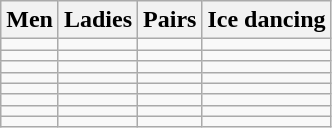<table class="wikitable">
<tr>
<th>Men</th>
<th>Ladies</th>
<th>Pairs</th>
<th>Ice dancing</th>
</tr>
<tr>
<td></td>
<td></td>
<td></td>
<td></td>
</tr>
<tr>
<td></td>
<td></td>
<td></td>
<td></td>
</tr>
<tr>
<td></td>
<td></td>
<td></td>
<td></td>
</tr>
<tr>
<td></td>
<td></td>
<td></td>
<td></td>
</tr>
<tr>
<td></td>
<td></td>
<td></td>
<td></td>
</tr>
<tr>
<td></td>
<td></td>
<td></td>
<td></td>
</tr>
<tr>
<td></td>
<td></td>
<td></td>
<td></td>
</tr>
<tr>
<td></td>
<td></td>
<td></td>
<td></td>
</tr>
</table>
